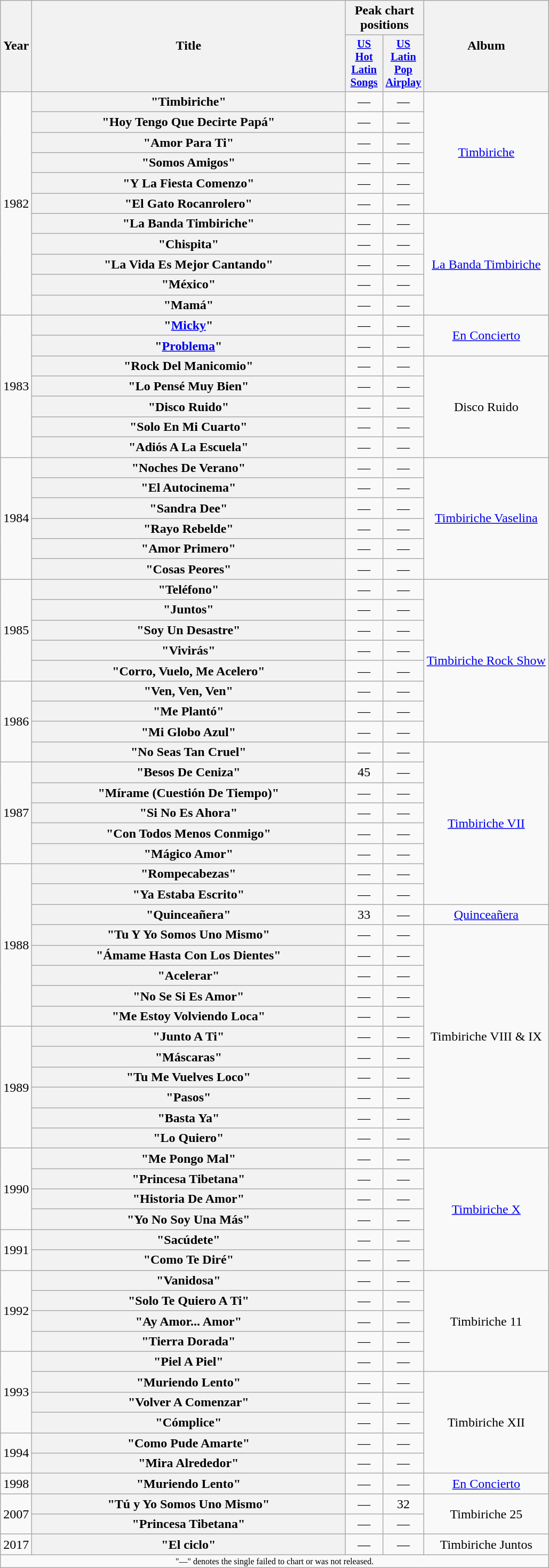<table class="wikitable plainrowheaders" style="text-align:center;">
<tr>
<th scope="col" rowspan="2">Year</th>
<th scope="col" rowspan="2" style="width:24em;">Title</th>
<th scope="col" colspan="2">Peak chart positions</th>
<th scope="col" rowspan="2">Album</th>
</tr>
<tr>
<th style="width:3em;font-size:85%"><a href='#'>US Hot Latin Songs</a><br></th>
<th style="width:3em;font-size:85%"><a href='#'>US Latin Pop Airplay</a><br></th>
</tr>
<tr>
<td rowspan="11">1982</td>
<th scope="row">"Timbiriche"</th>
<td>—</td>
<td>—</td>
<td rowspan="6"><a href='#'>Timbiriche</a></td>
</tr>
<tr>
<th scope="row">"Hoy Tengo Que Decirte Papá"</th>
<td>—</td>
<td>—</td>
</tr>
<tr>
<th scope="row">"Amor Para Ti"</th>
<td>—</td>
<td>—</td>
</tr>
<tr>
<th scope="row">"Somos Amigos"</th>
<td>—</td>
<td>—</td>
</tr>
<tr>
<th scope="row">"Y La Fiesta Comenzo"</th>
<td>—</td>
<td>—</td>
</tr>
<tr>
<th scope="row">"El Gato Rocanrolero"</th>
<td>—</td>
<td>—</td>
</tr>
<tr>
<th scope="row">"La Banda Timbiriche"</th>
<td>—</td>
<td>—</td>
<td rowspan="5"><a href='#'>La Banda Timbiriche</a></td>
</tr>
<tr>
<th scope="row">"Chispita"</th>
<td>—</td>
<td>—</td>
</tr>
<tr>
<th scope="row">"La Vida Es Mejor Cantando"</th>
<td>—</td>
<td>—</td>
</tr>
<tr>
<th scope="row">"México"</th>
<td>—</td>
<td>—</td>
</tr>
<tr>
<th scope="row">"Mamá"</th>
<td>—</td>
<td>—</td>
</tr>
<tr>
<td rowspan="7">1983</td>
<th scope="row">"<a href='#'>Micky</a>"</th>
<td>—</td>
<td>—</td>
<td rowspan="2"><a href='#'>En Concierto</a></td>
</tr>
<tr>
<th scope="row">"<a href='#'>Problema</a>"</th>
<td>—</td>
<td>—</td>
</tr>
<tr>
<th scope="row">"Rock Del Manicomio"</th>
<td>—</td>
<td>—</td>
<td rowspan="5">Disco Ruido</td>
</tr>
<tr>
<th scope="row">"Lo Pensé Muy Bien"</th>
<td>—</td>
<td>—</td>
</tr>
<tr>
<th scope="row">"Disco Ruido"</th>
<td>—</td>
<td>—</td>
</tr>
<tr>
<th scope="row">"Solo En Mi Cuarto"</th>
<td>—</td>
<td>—</td>
</tr>
<tr>
<th scope="row">"Adiós A La Escuela"</th>
<td>—</td>
<td>—</td>
</tr>
<tr>
<td rowspan="6">1984</td>
<th scope="row">"Noches De Verano"</th>
<td>—</td>
<td>—</td>
<td rowspan="6"><a href='#'>Timbiriche Vaselina</a></td>
</tr>
<tr>
<th scope="row">"El Autocinema"</th>
<td>—</td>
<td>—</td>
</tr>
<tr>
<th scope="row">"Sandra Dee"</th>
<td>—</td>
<td>—</td>
</tr>
<tr>
<th scope="row">"Rayo Rebelde"</th>
<td>—</td>
<td>—</td>
</tr>
<tr>
<th scope="row">"Amor Primero"</th>
<td>—</td>
<td>—</td>
</tr>
<tr>
<th scope="row">"Cosas Peores"</th>
<td>—</td>
<td>—</td>
</tr>
<tr>
<td rowspan="5">1985</td>
<th scope="row">"Teléfono"</th>
<td>—</td>
<td>—</td>
<td rowspan="8"><a href='#'>Timbiriche Rock Show</a></td>
</tr>
<tr>
<th scope="row">"Juntos"</th>
<td>—</td>
<td>—</td>
</tr>
<tr>
<th scope="row">"Soy Un Desastre"</th>
<td>—</td>
<td>—</td>
</tr>
<tr>
<th scope="row">"Vivirás"</th>
<td>—</td>
<td>—</td>
</tr>
<tr>
<th scope="row">"Corro, Vuelo, Me Acelero"</th>
<td>—</td>
<td>—</td>
</tr>
<tr>
<td rowspan="4">1986</td>
<th scope="row">"Ven, Ven, Ven"</th>
<td>—</td>
<td>—</td>
</tr>
<tr>
<th scope="row">"Me Plantó"</th>
<td>—</td>
<td>—</td>
</tr>
<tr>
<th scope="row">"Mi Globo Azul"</th>
<td>—</td>
<td>—</td>
</tr>
<tr>
<th scope="row">"No Seas Tan Cruel"</th>
<td>—</td>
<td>—</td>
<td rowspan="8"><a href='#'>Timbiriche VII</a></td>
</tr>
<tr>
<td rowspan="5">1987</td>
<th scope="row">"Besos De Ceniza"</th>
<td>45</td>
<td>—</td>
</tr>
<tr>
<th scope="row">"Mírame (Cuestión De Tiempo)"</th>
<td>—</td>
<td>—</td>
</tr>
<tr>
<th scope="row">"Si No Es Ahora"</th>
<td>—</td>
<td>—</td>
</tr>
<tr>
<th scope="row">"Con Todos Menos Conmigo"</th>
<td>—</td>
<td>—</td>
</tr>
<tr>
<th scope="row">"Mágico Amor"</th>
<td>—</td>
<td>—</td>
</tr>
<tr>
<td rowspan="8">1988</td>
<th scope="row">"Rompecabezas"</th>
<td>—</td>
<td>—</td>
</tr>
<tr>
<th scope="row">"Ya Estaba Escrito"</th>
<td>—</td>
<td>—</td>
</tr>
<tr>
<th scope="row">"Quinceañera"</th>
<td>33</td>
<td>—</td>
<td rowspan="1"><a href='#'>Quinceañera</a></td>
</tr>
<tr>
<th scope="row">"Tu Y Yo Somos Uno Mismo"</th>
<td>—</td>
<td>—</td>
<td rowspan="11">Timbiriche VIII & IX</td>
</tr>
<tr>
<th scope="row">"Ámame Hasta Con Los Dientes"</th>
<td>—</td>
<td>—</td>
</tr>
<tr>
<th scope="row">"Acelerar"</th>
<td>—</td>
<td>—</td>
</tr>
<tr>
<th scope="row">"No Se Si Es Amor"</th>
<td>—</td>
<td>—</td>
</tr>
<tr>
<th scope="row">"Me Estoy Volviendo Loca"</th>
<td>—</td>
<td>—</td>
</tr>
<tr>
<td rowspan="6">1989</td>
<th scope="row">"Junto A Ti"</th>
<td>—</td>
<td>—</td>
</tr>
<tr>
<th scope="row">"Máscaras"</th>
<td>—</td>
<td>—</td>
</tr>
<tr>
<th scope="row">"Tu Me Vuelves Loco"</th>
<td>—</td>
<td>—</td>
</tr>
<tr>
<th scope="row">"Pasos"</th>
<td>—</td>
<td>—</td>
</tr>
<tr>
<th scope="row">"Basta Ya"</th>
<td>—</td>
<td>—</td>
</tr>
<tr>
<th scope="row">"Lo Quiero"</th>
<td>—</td>
<td>—</td>
</tr>
<tr>
<td rowspan="4">1990</td>
<th scope="row">"Me Pongo Mal"</th>
<td>—</td>
<td>—</td>
<td rowspan="6"><a href='#'>Timbiriche X</a></td>
</tr>
<tr>
<th scope="row">"Princesa Tibetana"</th>
<td>—</td>
<td>—</td>
</tr>
<tr>
<th scope="row">"Historia De Amor"</th>
<td>—</td>
<td>—</td>
</tr>
<tr>
<th scope="row">"Yo No Soy Una Más"</th>
<td>—</td>
<td>—</td>
</tr>
<tr>
<td rowspan="2">1991</td>
<th scope="row">"Sacúdete"</th>
<td>—</td>
<td>—</td>
</tr>
<tr>
<th scope="row">"Como Te Diré"</th>
<td>—</td>
<td>—</td>
</tr>
<tr>
<td rowspan="4">1992</td>
<th scope="row">"Vanidosa"</th>
<td>—</td>
<td>—</td>
<td rowspan="5">Timbiriche 11</td>
</tr>
<tr>
<th scope="row">"Solo Te Quiero A Ti"</th>
<td>—</td>
<td>—</td>
</tr>
<tr>
<th scope="row">"Ay Amor... Amor"</th>
<td>—</td>
<td>—</td>
</tr>
<tr>
<th scope="row">"Tierra Dorada"</th>
<td>—</td>
<td>—</td>
</tr>
<tr>
<td rowspan="4">1993</td>
<th scope="row">"Piel A Piel"</th>
<td>—</td>
<td>—</td>
</tr>
<tr>
<th scope="row">"Muriendo Lento"</th>
<td>—</td>
<td>—</td>
<td rowspan="5">Timbiriche XII</td>
</tr>
<tr>
<th scope="row">"Volver A Comenzar"</th>
<td>—</td>
<td>—</td>
</tr>
<tr>
<th scope="row">"Cómplice"</th>
<td>—</td>
<td>—</td>
</tr>
<tr>
<td rowspan="2">1994</td>
<th scope="row">"Como Pude Amarte"</th>
<td>—</td>
<td>—</td>
</tr>
<tr>
<th scope="row">"Mira Alrededor"</th>
<td>—</td>
<td>—</td>
</tr>
<tr>
<td rowspan="1">1998</td>
<th scope="row">"Muriendo Lento"</th>
<td>—</td>
<td>—</td>
<td rowspan="1"><a href='#'>En Concierto</a></td>
</tr>
<tr>
<td rowspan="2">2007</td>
<th scope="row">"Tú y Yo Somos Uno Mismo"</th>
<td>—</td>
<td>32</td>
<td rowspan="2">Timbiriche 25</td>
</tr>
<tr>
<th scope="row">"Princesa Tibetana"</th>
<td>—</td>
<td>—</td>
</tr>
<tr>
<td rowspan="1">2017</td>
<th scope="row">"El ciclo"</th>
<td>—</td>
<td>—</td>
<td rowspan="1">Timbiriche Juntos</td>
</tr>
<tr>
<td colspan="20" style="font-size:8pt">"—" denotes the single failed to chart or was not released.</td>
</tr>
</table>
